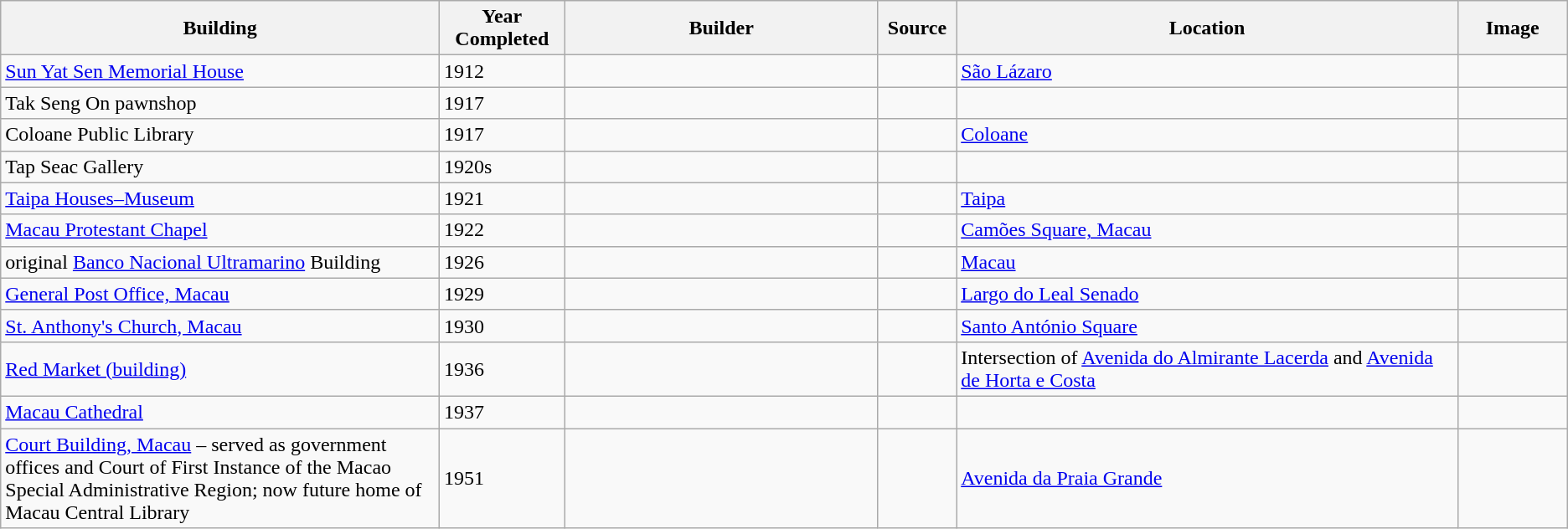<table class="wikitable">
<tr>
<th width=28%>Building</th>
<th width=8%>Year Completed</th>
<th width=20%>Builder</th>
<th width=5%>Source</th>
<th width=32%>Location</th>
<th width=7%>Image</th>
</tr>
<tr>
<td><a href='#'>Sun Yat Sen Memorial House</a></td>
<td>1912</td>
<td></td>
<td></td>
<td><a href='#'>São Lázaro</a></td>
<td></td>
</tr>
<tr>
<td>Tak Seng On pawnshop</td>
<td>1917</td>
<td></td>
<td></td>
<td></td>
<td></td>
</tr>
<tr>
<td>Coloane Public Library</td>
<td>1917</td>
<td></td>
<td></td>
<td><a href='#'>Coloane</a></td>
<td></td>
</tr>
<tr>
<td>Tap Seac Gallery</td>
<td>1920s</td>
<td></td>
<td></td>
<td></td>
<td></td>
</tr>
<tr>
<td><a href='#'>Taipa Houses–Museum</a></td>
<td>1921</td>
<td></td>
<td></td>
<td><a href='#'>Taipa</a></td>
<td></td>
</tr>
<tr>
<td><a href='#'>Macau Protestant Chapel</a></td>
<td>1922</td>
<td></td>
<td></td>
<td><a href='#'>Camões Square, Macau</a></td>
<td></td>
</tr>
<tr>
<td>original <a href='#'>Banco Nacional Ultramarino</a> Building</td>
<td>1926</td>
<td></td>
<td></td>
<td><a href='#'>Macau</a></td>
<td></td>
</tr>
<tr>
<td><a href='#'>General Post Office, Macau</a></td>
<td>1929</td>
<td></td>
<td></td>
<td><a href='#'>Largo do Leal Senado</a></td>
<td></td>
</tr>
<tr>
<td><a href='#'>St. Anthony's Church, Macau</a></td>
<td>1930</td>
<td></td>
<td></td>
<td><a href='#'>Santo António Square</a></td>
<td></td>
</tr>
<tr>
<td><a href='#'>Red Market (building)</a></td>
<td>1936</td>
<td></td>
<td></td>
<td>Intersection of <a href='#'>Avenida do Almirante Lacerda</a> and <a href='#'>Avenida de Horta e Costa</a></td>
<td></td>
</tr>
<tr>
<td><a href='#'>Macau Cathedral</a></td>
<td>1937</td>
<td></td>
<td></td>
<td></td>
<td></td>
</tr>
<tr>
<td><a href='#'>Court Building, Macau</a> – served as government offices and Court of First Instance of the Macao Special Administrative Region; now future home of Macau Central Library</td>
<td>1951</td>
<td></td>
<td></td>
<td><a href='#'>Avenida da Praia Grande</a></td>
<td></td>
</tr>
</table>
